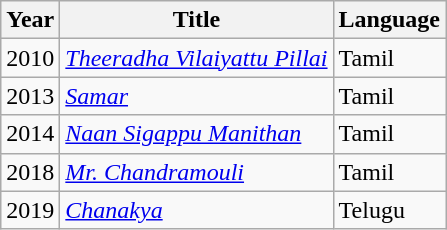<table class="wikitable sortable">
<tr>
<th>Year</th>
<th>Title</th>
<th>Language</th>
</tr>
<tr>
<td>2010</td>
<td><em><a href='#'>Theeradha Vilaiyattu Pillai</a></em></td>
<td>Tamil</td>
</tr>
<tr>
<td>2013</td>
<td><em><a href='#'>Samar</a></em></td>
<td>Tamil</td>
</tr>
<tr>
<td>2014</td>
<td><em><a href='#'>Naan Sigappu Manithan</a></em></td>
<td>Tamil</td>
</tr>
<tr>
<td>2018</td>
<td><em><a href='#'>Mr. Chandramouli</a></em></td>
<td>Tamil</td>
</tr>
<tr>
<td>2019</td>
<td><em><a href='#'>Chanakya</a></em></td>
<td>Telugu</td>
</tr>
</table>
